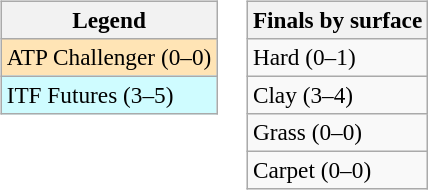<table>
<tr valign=top>
<td><br><table class=wikitable style=font-size:97%>
<tr>
<th>Legend</th>
</tr>
<tr bgcolor=moccasin>
<td>ATP Challenger (0–0)</td>
</tr>
<tr bgcolor=cffcff>
<td>ITF Futures (3–5)</td>
</tr>
</table>
</td>
<td><br><table class=wikitable style=font-size:97%>
<tr>
<th>Finals by surface</th>
</tr>
<tr>
<td>Hard (0–1)</td>
</tr>
<tr>
<td>Clay (3–4)</td>
</tr>
<tr>
<td>Grass (0–0)</td>
</tr>
<tr>
<td>Carpet (0–0)</td>
</tr>
</table>
</td>
</tr>
</table>
